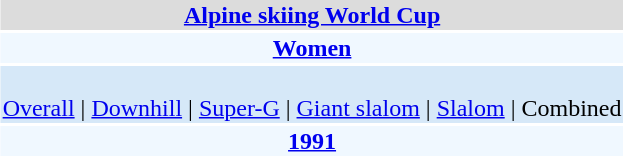<table align="right" class="toccolours" style="margin: 0 0 1em 1em;">
<tr>
<td colspan="2" align=center bgcolor=Gainsboro><strong><a href='#'>Alpine skiing World Cup</a></strong></td>
</tr>
<tr>
<td colspan="2" align=center bgcolor=AliceBlue><strong><a href='#'>Women</a></strong></td>
</tr>
<tr>
<td colspan="2" align=center bgcolor=D6E8F8><br><a href='#'>Overall</a> | 
<a href='#'>Downhill</a> | 
<a href='#'>Super-G</a> | 
<a href='#'>Giant slalom</a> | 
<a href='#'>Slalom</a> | 
Combined</td>
</tr>
<tr>
<td colspan="2" align=center bgcolor=AliceBlue><strong><a href='#'>1991</a></strong></td>
</tr>
</table>
